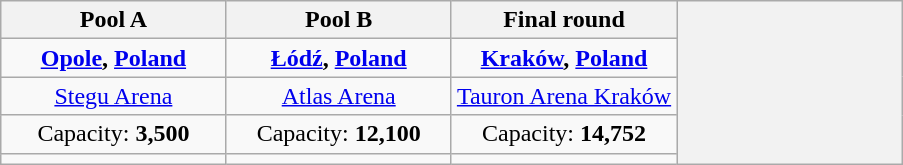<table class="wikitable" style="text-align:center">
<tr>
<th width=25%>Pool A</th>
<th width=25%>Pool B</th>
<th width=25%>Final round</th>
<th width=25% rowspan=5></th>
</tr>
<tr>
<td> <strong><a href='#'>Opole</a>, <a href='#'>Poland</a></strong></td>
<td> <strong><a href='#'>Łódź</a>, <a href='#'>Poland</a></strong></td>
<td> <strong><a href='#'>Kraków</a>, <a href='#'>Poland</a></strong></td>
</tr>
<tr>
<td><a href='#'>Stegu Arena</a></td>
<td><a href='#'>Atlas Arena</a></td>
<td><a href='#'>Tauron Arena Kraków</a></td>
</tr>
<tr>
<td>Capacity: <strong>3,500</strong></td>
<td>Capacity: <strong>12,100</strong></td>
<td>Capacity: <strong>14,752</strong></td>
</tr>
<tr>
<td></td>
<td></td>
<td></td>
</tr>
</table>
